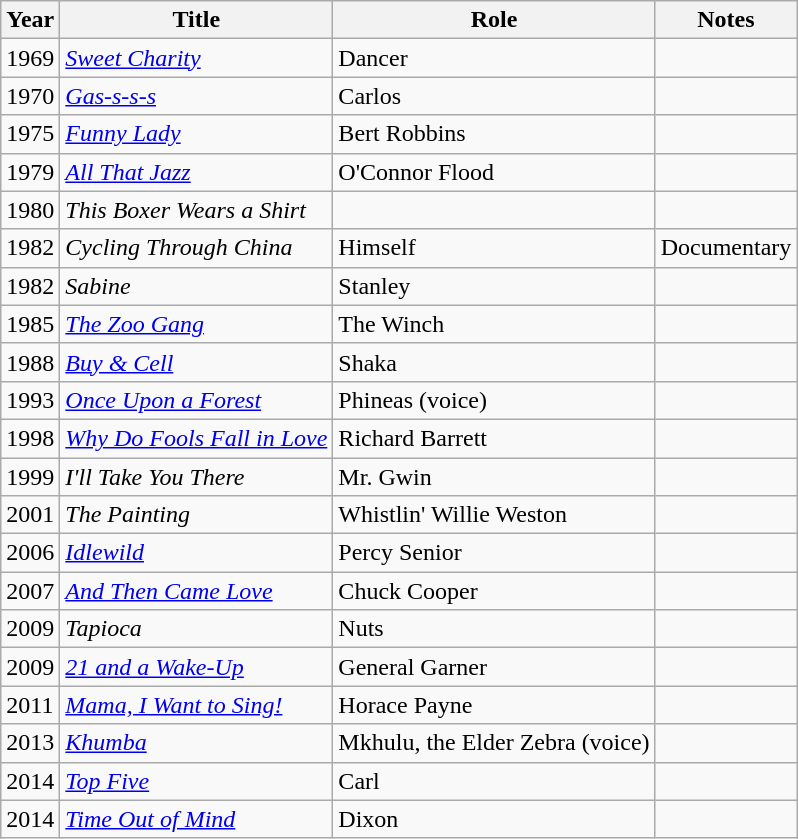<table class="wikitable sortable">
<tr>
<th>Year</th>
<th>Title</th>
<th>Role</th>
<th class="unsortable">Notes</th>
</tr>
<tr>
<td>1969</td>
<td><em><a href='#'>Sweet Charity</a></em></td>
<td>Dancer</td>
<td></td>
</tr>
<tr>
<td>1970</td>
<td><em><a href='#'>Gas-s-s-s</a></em></td>
<td>Carlos</td>
<td></td>
</tr>
<tr>
<td>1975</td>
<td><em><a href='#'>Funny Lady</a></em></td>
<td>Bert Robbins</td>
<td></td>
</tr>
<tr>
<td>1979</td>
<td><em><a href='#'>All That Jazz</a></em></td>
<td>O'Connor Flood</td>
<td></td>
</tr>
<tr>
<td>1980</td>
<td><em>This Boxer Wears a Shirt</em></td>
<td></td>
<td></td>
</tr>
<tr>
<td>1982</td>
<td><em>Cycling Through China</em></td>
<td>Himself</td>
<td>Documentary</td>
</tr>
<tr>
<td>1982</td>
<td><em>Sabine</em></td>
<td>Stanley</td>
<td></td>
</tr>
<tr>
<td>1985</td>
<td><em><a href='#'>The Zoo Gang</a></em></td>
<td>The Winch</td>
<td></td>
</tr>
<tr>
<td>1988</td>
<td><em><a href='#'>Buy & Cell</a></em></td>
<td>Shaka</td>
<td></td>
</tr>
<tr>
<td>1993</td>
<td><em><a href='#'>Once Upon a Forest</a></em></td>
<td>Phineas (voice)</td>
<td></td>
</tr>
<tr>
<td>1998</td>
<td><em><a href='#'>Why Do Fools Fall in Love</a></em></td>
<td>Richard Barrett</td>
<td></td>
</tr>
<tr>
<td>1999</td>
<td><em>I'll Take You There</em></td>
<td>Mr. Gwin</td>
<td></td>
</tr>
<tr>
<td>2001</td>
<td><em>The Painting</em></td>
<td>Whistlin' Willie Weston</td>
<td></td>
</tr>
<tr>
<td>2006</td>
<td><em><a href='#'>Idlewild</a></em></td>
<td>Percy Senior</td>
<td></td>
</tr>
<tr>
<td>2007</td>
<td><em><a href='#'>And Then Came Love</a></em></td>
<td>Chuck Cooper</td>
<td></td>
</tr>
<tr>
<td>2009</td>
<td><em>Tapioca</em></td>
<td>Nuts</td>
<td></td>
</tr>
<tr>
<td>2009</td>
<td><em><a href='#'>21 and a Wake-Up</a></em></td>
<td>General Garner</td>
<td></td>
</tr>
<tr>
<td>2011</td>
<td><em><a href='#'>Mama, I Want to Sing!</a></em></td>
<td>Horace Payne</td>
<td></td>
</tr>
<tr>
<td>2013</td>
<td><em><a href='#'>Khumba</a></em></td>
<td>Mkhulu, the Elder Zebra (voice)</td>
<td></td>
</tr>
<tr>
<td>2014</td>
<td><em><a href='#'>Top Five</a></em></td>
<td>Carl</td>
<td></td>
</tr>
<tr>
<td>2014</td>
<td><em><a href='#'>Time Out of Mind</a></em></td>
<td>Dixon</td>
<td></td>
</tr>
</table>
